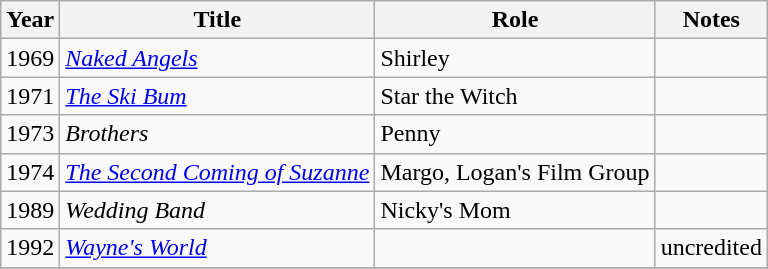<table class="wikitable">
<tr>
<th>Year</th>
<th>Title</th>
<th>Role</th>
<th>Notes</th>
</tr>
<tr>
<td>1969</td>
<td><em><a href='#'>Naked Angels</a></em></td>
<td>Shirley</td>
<td></td>
</tr>
<tr>
<td>1971</td>
<td><em><a href='#'>The Ski Bum</a></em></td>
<td>Star the Witch</td>
<td></td>
</tr>
<tr>
<td>1973</td>
<td><em>Brothers</em></td>
<td>Penny</td>
<td></td>
</tr>
<tr>
<td>1974</td>
<td><em><a href='#'>The Second Coming of Suzanne</a></em></td>
<td>Margo, Logan's Film Group</td>
<td></td>
</tr>
<tr>
<td>1989</td>
<td><em>Wedding Band</em></td>
<td>Nicky's Mom</td>
<td></td>
</tr>
<tr>
<td>1992</td>
<td><em><a href='#'>Wayne's World</a></em></td>
<td></td>
<td>uncredited</td>
</tr>
<tr>
</tr>
</table>
